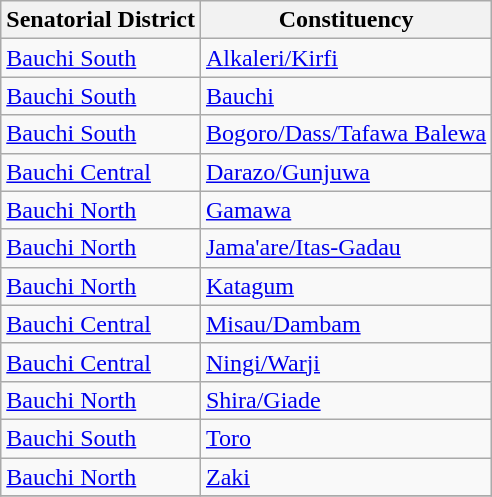<table class="wikitable sortable">
<tr>
<th>Senatorial District</th>
<th>Constituency</th>
</tr>
<tr>
<td><a href='#'>Bauchi South</a></td>
<td><a href='#'>Alkaleri/Kirfi</a></td>
</tr>
<tr>
<td><a href='#'>Bauchi South</a></td>
<td><a href='#'>Bauchi</a></td>
</tr>
<tr>
<td><a href='#'>Bauchi South</a></td>
<td><a href='#'>Bogoro/Dass/Tafawa Balewa</a></td>
</tr>
<tr>
<td><a href='#'>Bauchi Central</a></td>
<td><a href='#'>Darazo/Gunjuwa</a></td>
</tr>
<tr>
<td><a href='#'>Bauchi North</a></td>
<td><a href='#'>Gamawa</a></td>
</tr>
<tr>
<td><a href='#'>Bauchi North</a></td>
<td><a href='#'>Jama'are/Itas-Gadau</a></td>
</tr>
<tr>
<td><a href='#'>Bauchi North</a></td>
<td><a href='#'>Katagum</a></td>
</tr>
<tr>
<td><a href='#'>Bauchi Central</a></td>
<td><a href='#'>Misau/Dambam</a></td>
</tr>
<tr>
<td><a href='#'>Bauchi Central</a></td>
<td><a href='#'>Ningi/Warji</a></td>
</tr>
<tr>
<td><a href='#'>Bauchi North</a></td>
<td><a href='#'>Shira/Giade</a></td>
</tr>
<tr>
<td><a href='#'>Bauchi South</a></td>
<td><a href='#'>Toro</a></td>
</tr>
<tr>
<td><a href='#'>Bauchi North</a></td>
<td><a href='#'>Zaki</a></td>
</tr>
<tr>
</tr>
</table>
